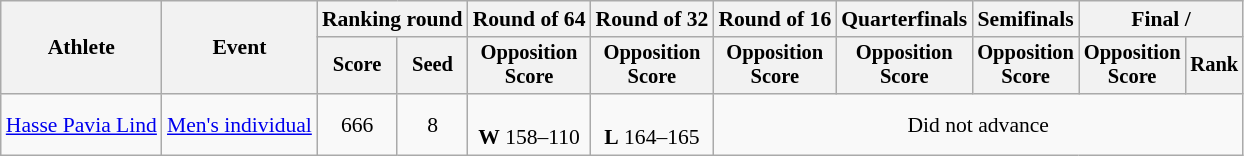<table class="wikitable" style="font-size:90%">
<tr>
<th rowspan="2">Athlete</th>
<th rowspan="2">Event</th>
<th colspan="2">Ranking round</th>
<th>Round of 64</th>
<th>Round of 32</th>
<th>Round of 16</th>
<th>Quarterfinals</th>
<th>Semifinals</th>
<th colspan="2">Final / </th>
</tr>
<tr style="font-size:95%">
<th>Score</th>
<th>Seed</th>
<th>Opposition<br>Score</th>
<th>Opposition<br>Score</th>
<th>Opposition<br>Score</th>
<th>Opposition<br>Score</th>
<th>Opposition<br>Score</th>
<th>Opposition<br>Score</th>
<th>Rank</th>
</tr>
<tr align=center>
<td align=left><a href='#'>Hasse Pavia Lind</a></td>
<td align=left><a href='#'>Men's individual</a></td>
<td>666</td>
<td>8</td>
<td><br><strong>W</strong> 158–110</td>
<td><br><strong>L</strong> 164–165</td>
<td colspan=5>Did not advance</td>
</tr>
</table>
